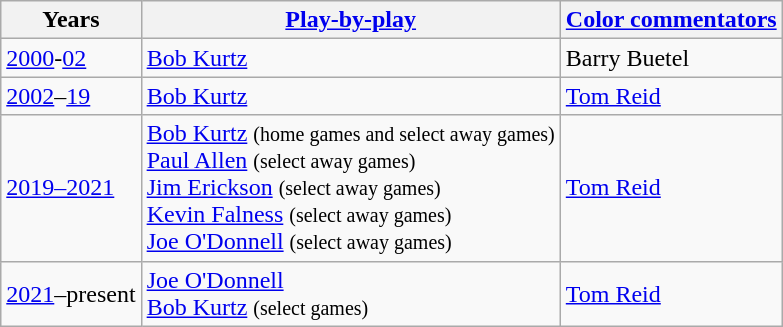<table class="wikitable">
<tr>
<th>Years</th>
<th><a href='#'>Play-by-play</a></th>
<th><a href='#'>Color commentators</a></th>
</tr>
<tr>
<td><a href='#'>2000</a>-<a href='#'>02</a></td>
<td><a href='#'>Bob Kurtz</a></td>
<td>Barry Buetel</td>
</tr>
<tr>
<td><a href='#'>2002</a>–<a href='#'>19</a></td>
<td><a href='#'>Bob Kurtz</a></td>
<td><a href='#'>Tom Reid</a></td>
</tr>
<tr>
<td><a href='#'>2019–2021</a></td>
<td><a href='#'>Bob Kurtz</a> <small>(home games and select away games)</small><br><a href='#'>Paul Allen</a> <small>(select away games)</small><br><a href='#'>Jim Erickson</a> <small>(select away games)</small><br><a href='#'>Kevin Falness</a> <small>(select away games)</small><br><a href='#'>Joe O'Donnell</a> <small>(select away games)</small></td>
<td><a href='#'>Tom Reid</a></td>
</tr>
<tr>
<td><a href='#'>2021</a>–present</td>
<td><a href='#'>Joe O'Donnell</a><br><a href='#'>Bob Kurtz</a> <small>(select games)</small></td>
<td><a href='#'>Tom Reid</a></td>
</tr>
</table>
